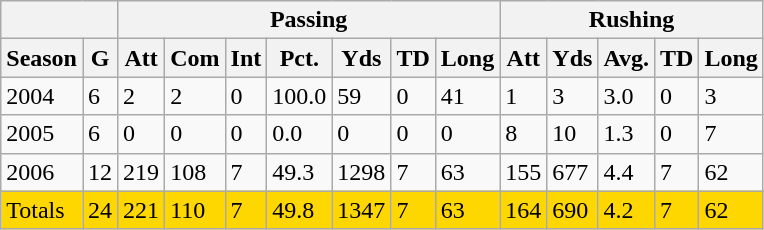<table class="wikitable">
<tr>
<th colspan="2"></th>
<th colspan="7">Passing</th>
<th colspan="5">Rushing</th>
</tr>
<tr>
<th>Season</th>
<th>G</th>
<th>Att</th>
<th>Com</th>
<th>Int</th>
<th>Pct.</th>
<th>Yds</th>
<th>TD</th>
<th>Long</th>
<th>Att</th>
<th>Yds</th>
<th>Avg.</th>
<th>TD</th>
<th>Long</th>
</tr>
<tr>
<td>2004</td>
<td>6</td>
<td>2</td>
<td>2</td>
<td>0</td>
<td>100.0</td>
<td>59</td>
<td>0</td>
<td>41</td>
<td>1</td>
<td>3</td>
<td>3.0</td>
<td>0</td>
<td>3</td>
</tr>
<tr>
<td>2005</td>
<td>6</td>
<td>0</td>
<td>0</td>
<td>0</td>
<td>0.0</td>
<td>0</td>
<td>0</td>
<td>0</td>
<td>8</td>
<td>10</td>
<td>1.3</td>
<td>0</td>
<td>7</td>
</tr>
<tr>
<td>2006</td>
<td>12</td>
<td>219</td>
<td>108</td>
<td>7</td>
<td>49.3</td>
<td>1298</td>
<td>7</td>
<td>63</td>
<td>155</td>
<td>677</td>
<td>4.4</td>
<td>7</td>
<td>62</td>
</tr>
<tr style="background: gold;">
<td>Totals</td>
<td>24</td>
<td>221</td>
<td>110</td>
<td>7</td>
<td>49.8</td>
<td>1347</td>
<td>7</td>
<td>63</td>
<td>164</td>
<td>690</td>
<td>4.2</td>
<td>7</td>
<td>62</td>
</tr>
</table>
